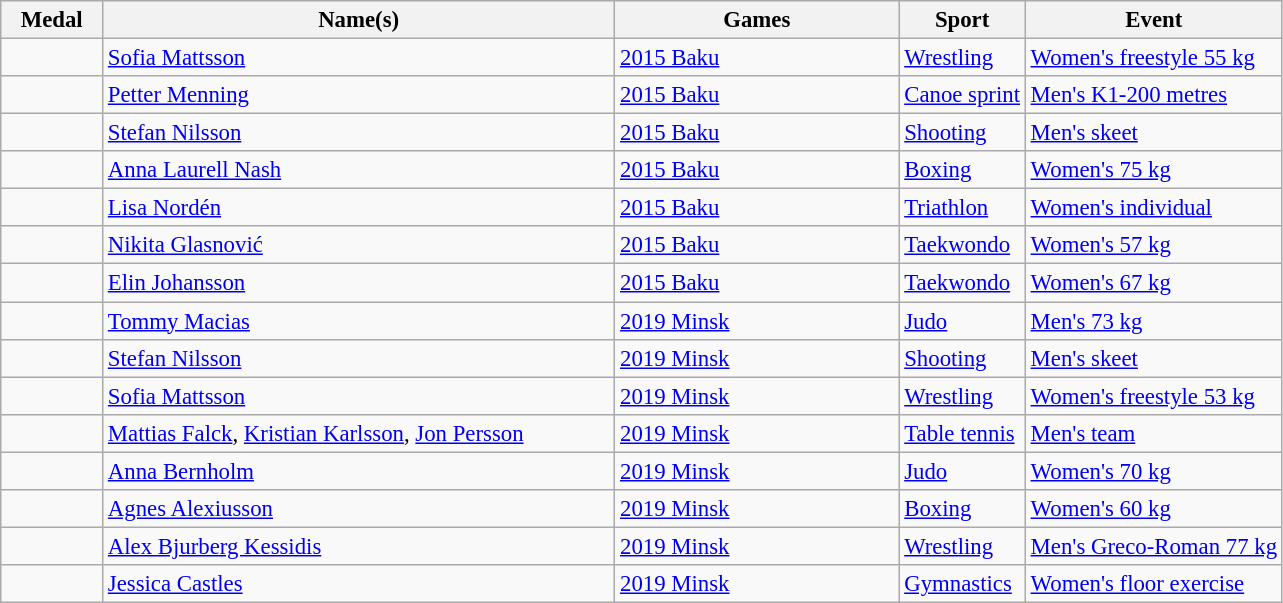<table class="wikitable sortable" style="font-size: 95%;">
<tr>
<th style="width:4em">Medal</th>
<th style="width:22em">Name(s)</th>
<th style="width:12em">Games</th>
<th>Sport</th>
<th>Event</th>
</tr>
<tr>
<td></td>
<td><a href='#'>Sofia Mattsson</a></td>
<td> <a href='#'>2015 Baku</a></td>
<td> <a href='#'>Wrestling</a></td>
<td><a href='#'>Women's freestyle 55 kg</a></td>
</tr>
<tr>
<td></td>
<td><a href='#'>Petter Menning</a></td>
<td> <a href='#'>2015 Baku</a></td>
<td> <a href='#'>Canoe sprint</a></td>
<td><a href='#'>Men's K1-200 metres</a></td>
</tr>
<tr>
<td></td>
<td><a href='#'>Stefan Nilsson</a></td>
<td> <a href='#'>2015 Baku</a></td>
<td> <a href='#'>Shooting</a></td>
<td><a href='#'>Men's skeet</a></td>
</tr>
<tr>
<td></td>
<td><a href='#'>Anna Laurell Nash</a></td>
<td> <a href='#'>2015 Baku</a></td>
<td> <a href='#'>Boxing</a></td>
<td><a href='#'>Women's 75 kg</a></td>
</tr>
<tr>
<td></td>
<td><a href='#'>Lisa Nordén</a></td>
<td> <a href='#'>2015 Baku</a></td>
<td> <a href='#'>Triathlon</a></td>
<td><a href='#'>Women's individual</a></td>
</tr>
<tr>
<td></td>
<td><a href='#'>Nikita Glasnović</a></td>
<td> <a href='#'>2015 Baku</a></td>
<td> <a href='#'>Taekwondo</a></td>
<td><a href='#'>Women's 57 kg</a></td>
</tr>
<tr>
<td></td>
<td><a href='#'>Elin Johansson</a></td>
<td> <a href='#'>2015 Baku</a></td>
<td> <a href='#'>Taekwondo</a></td>
<td><a href='#'>Women's 67 kg</a></td>
</tr>
<tr>
<td></td>
<td><a href='#'>Tommy Macias</a></td>
<td> <a href='#'>2019 Minsk</a></td>
<td> <a href='#'>Judo</a></td>
<td><a href='#'>Men's 73 kg</a></td>
</tr>
<tr>
<td></td>
<td><a href='#'>Stefan Nilsson</a></td>
<td> <a href='#'>2019 Minsk</a></td>
<td> <a href='#'>Shooting</a></td>
<td><a href='#'>Men's skeet</a></td>
</tr>
<tr>
<td></td>
<td><a href='#'>Sofia Mattsson</a></td>
<td> <a href='#'>2019 Minsk</a></td>
<td> <a href='#'>Wrestling</a></td>
<td><a href='#'>Women's freestyle 53 kg</a></td>
</tr>
<tr>
<td></td>
<td><a href='#'>Mattias Falck</a>, <a href='#'>Kristian Karlsson</a>, <a href='#'>Jon Persson</a></td>
<td> <a href='#'>2019 Minsk</a></td>
<td> <a href='#'>Table tennis</a></td>
<td><a href='#'>Men's team</a></td>
</tr>
<tr>
<td></td>
<td><a href='#'>Anna Bernholm</a></td>
<td> <a href='#'>2019 Minsk</a></td>
<td> <a href='#'>Judo</a></td>
<td><a href='#'>Women's 70 kg</a></td>
</tr>
<tr>
<td></td>
<td><a href='#'>Agnes Alexiusson</a></td>
<td> <a href='#'>2019 Minsk</a></td>
<td> <a href='#'>Boxing</a></td>
<td><a href='#'>Women's 60 kg</a></td>
</tr>
<tr>
<td></td>
<td><a href='#'>Alex Bjurberg Kessidis</a></td>
<td> <a href='#'>2019 Minsk</a></td>
<td> <a href='#'>Wrestling</a></td>
<td><a href='#'>Men's Greco-Roman 77 kg</a></td>
</tr>
<tr>
<td></td>
<td><a href='#'>Jessica Castles</a></td>
<td> <a href='#'>2019 Minsk</a></td>
<td> <a href='#'>Gymnastics</a></td>
<td><a href='#'>Women's floor exercise</a></td>
</tr>
</table>
